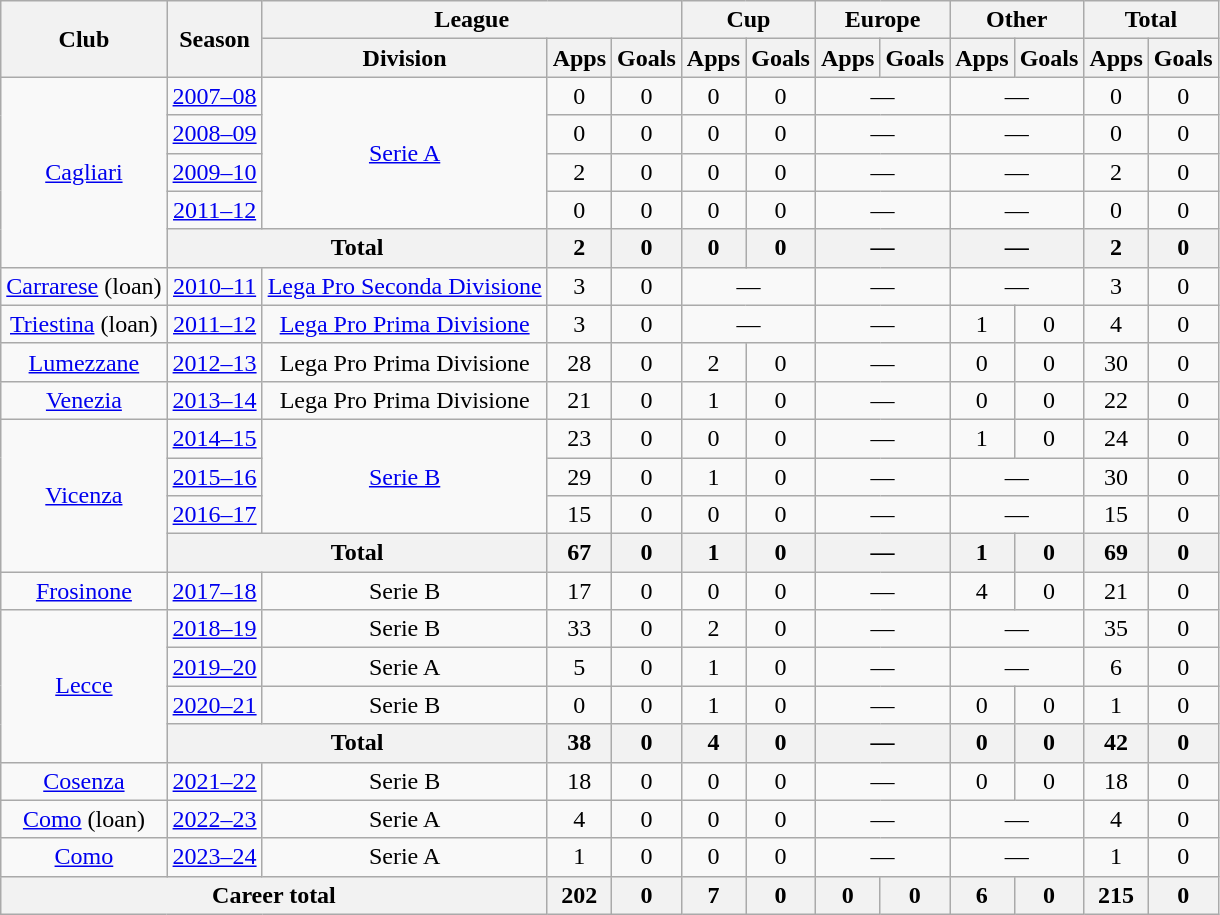<table class="wikitable" style="text-align:center">
<tr>
<th rowspan="2">Club</th>
<th rowspan="2">Season</th>
<th colspan="3">League</th>
<th colspan="2">Cup</th>
<th colspan="2">Europe</th>
<th colspan="2">Other</th>
<th colspan="2">Total</th>
</tr>
<tr>
<th>Division</th>
<th>Apps</th>
<th>Goals</th>
<th>Apps</th>
<th>Goals</th>
<th>Apps</th>
<th>Goals</th>
<th>Apps</th>
<th>Goals</th>
<th>Apps</th>
<th>Goals</th>
</tr>
<tr>
<td rowspan="5"><a href='#'>Cagliari</a></td>
<td><a href='#'>2007–08</a></td>
<td rowspan="4"><a href='#'>Serie A</a></td>
<td>0</td>
<td>0</td>
<td>0</td>
<td>0</td>
<td colspan="2">—</td>
<td colspan="2">—</td>
<td>0</td>
<td>0</td>
</tr>
<tr>
<td><a href='#'>2008–09</a></td>
<td>0</td>
<td>0</td>
<td>0</td>
<td>0</td>
<td colspan="2">—</td>
<td colspan="2">—</td>
<td>0</td>
<td>0</td>
</tr>
<tr>
<td><a href='#'>2009–10</a></td>
<td>2</td>
<td>0</td>
<td>0</td>
<td>0</td>
<td colspan="2">—</td>
<td colspan="2">—</td>
<td>2</td>
<td>0</td>
</tr>
<tr>
<td><a href='#'>2011–12</a></td>
<td>0</td>
<td>0</td>
<td>0</td>
<td>0</td>
<td colspan="2">—</td>
<td colspan="2">—</td>
<td>0</td>
<td>0</td>
</tr>
<tr>
<th colspan="2">Total</th>
<th>2</th>
<th>0</th>
<th>0</th>
<th>0</th>
<th colspan="2">—</th>
<th colspan="2">—</th>
<th>2</th>
<th>0</th>
</tr>
<tr>
<td><a href='#'>Carrarese</a> (loan)</td>
<td><a href='#'>2010–11</a></td>
<td><a href='#'>Lega Pro Seconda Divisione</a></td>
<td>3</td>
<td>0</td>
<td colspan="2">—</td>
<td colspan="2">—</td>
<td colspan="2">—</td>
<td>3</td>
<td>0</td>
</tr>
<tr>
<td><a href='#'>Triestina</a> (loan)</td>
<td><a href='#'>2011–12</a></td>
<td><a href='#'>Lega Pro Prima Divisione</a></td>
<td>3</td>
<td>0</td>
<td colspan="2">—</td>
<td colspan="2">—</td>
<td>1</td>
<td>0</td>
<td>4</td>
<td>0</td>
</tr>
<tr>
<td><a href='#'>Lumezzane</a></td>
<td><a href='#'>2012–13</a></td>
<td>Lega Pro Prima Divisione</td>
<td>28</td>
<td>0</td>
<td>2</td>
<td>0</td>
<td colspan="2">—</td>
<td>0</td>
<td>0</td>
<td>30</td>
<td>0</td>
</tr>
<tr>
<td><a href='#'>Venezia</a></td>
<td><a href='#'>2013–14</a></td>
<td>Lega Pro Prima Divisione</td>
<td>21</td>
<td>0</td>
<td>1</td>
<td>0</td>
<td colspan="2">—</td>
<td>0</td>
<td>0</td>
<td>22</td>
<td>0</td>
</tr>
<tr>
<td rowspan="4"><a href='#'>Vicenza</a></td>
<td><a href='#'>2014–15</a></td>
<td rowspan="3"><a href='#'>Serie B</a></td>
<td>23</td>
<td>0</td>
<td>0</td>
<td>0</td>
<td colspan="2">—</td>
<td>1</td>
<td>0</td>
<td>24</td>
<td>0</td>
</tr>
<tr>
<td><a href='#'>2015–16</a></td>
<td>29</td>
<td>0</td>
<td>1</td>
<td>0</td>
<td colspan="2">—</td>
<td colspan="2">—</td>
<td>30</td>
<td>0</td>
</tr>
<tr>
<td><a href='#'>2016–17</a></td>
<td>15</td>
<td>0</td>
<td>0</td>
<td>0</td>
<td colspan="2">—</td>
<td colspan="2">—</td>
<td>15</td>
<td>0</td>
</tr>
<tr>
<th colspan="2">Total</th>
<th>67</th>
<th>0</th>
<th>1</th>
<th>0</th>
<th colspan="2">—</th>
<th>1</th>
<th>0</th>
<th>69</th>
<th>0</th>
</tr>
<tr>
<td><a href='#'>Frosinone</a></td>
<td><a href='#'>2017–18</a></td>
<td>Serie B</td>
<td>17</td>
<td>0</td>
<td>0</td>
<td>0</td>
<td colspan="2">—</td>
<td>4</td>
<td>0</td>
<td>21</td>
<td>0</td>
</tr>
<tr>
<td rowspan="4"><a href='#'>Lecce</a></td>
<td><a href='#'>2018–19</a></td>
<td>Serie B</td>
<td>33</td>
<td>0</td>
<td>2</td>
<td>0</td>
<td colspan="2">—</td>
<td colspan="2">—</td>
<td>35</td>
<td>0</td>
</tr>
<tr>
<td><a href='#'>2019–20</a></td>
<td>Serie A</td>
<td>5</td>
<td>0</td>
<td>1</td>
<td>0</td>
<td colspan="2">—</td>
<td colspan="2">—</td>
<td>6</td>
<td>0</td>
</tr>
<tr>
<td><a href='#'>2020–21</a></td>
<td>Serie B</td>
<td>0</td>
<td>0</td>
<td>1</td>
<td>0</td>
<td colspan="2">—</td>
<td>0</td>
<td>0</td>
<td>1</td>
<td>0</td>
</tr>
<tr>
<th colspan="2">Total</th>
<th>38</th>
<th>0</th>
<th>4</th>
<th>0</th>
<th colspan="2">—</th>
<th>0</th>
<th>0</th>
<th>42</th>
<th>0</th>
</tr>
<tr>
<td><a href='#'>Cosenza</a></td>
<td><a href='#'>2021–22</a></td>
<td>Serie B</td>
<td>18</td>
<td>0</td>
<td>0</td>
<td>0</td>
<td colspan="2">—</td>
<td>0</td>
<td>0</td>
<td>18</td>
<td>0</td>
</tr>
<tr>
<td><a href='#'>Como</a> (loan)</td>
<td><a href='#'>2022–23</a></td>
<td>Serie A</td>
<td>4</td>
<td>0</td>
<td>0</td>
<td>0</td>
<td colspan="2">—</td>
<td colspan="2">—</td>
<td>4</td>
<td>0</td>
</tr>
<tr>
<td><a href='#'>Como</a></td>
<td><a href='#'>2023–24</a></td>
<td>Serie A</td>
<td>1</td>
<td>0</td>
<td>0</td>
<td>0</td>
<td colspan="2">—</td>
<td colspan="2">—</td>
<td>1</td>
<td>0</td>
</tr>
<tr>
<th colspan="3">Career total</th>
<th>202</th>
<th>0</th>
<th>7</th>
<th>0</th>
<th>0</th>
<th>0</th>
<th>6</th>
<th>0</th>
<th>215</th>
<th>0</th>
</tr>
</table>
